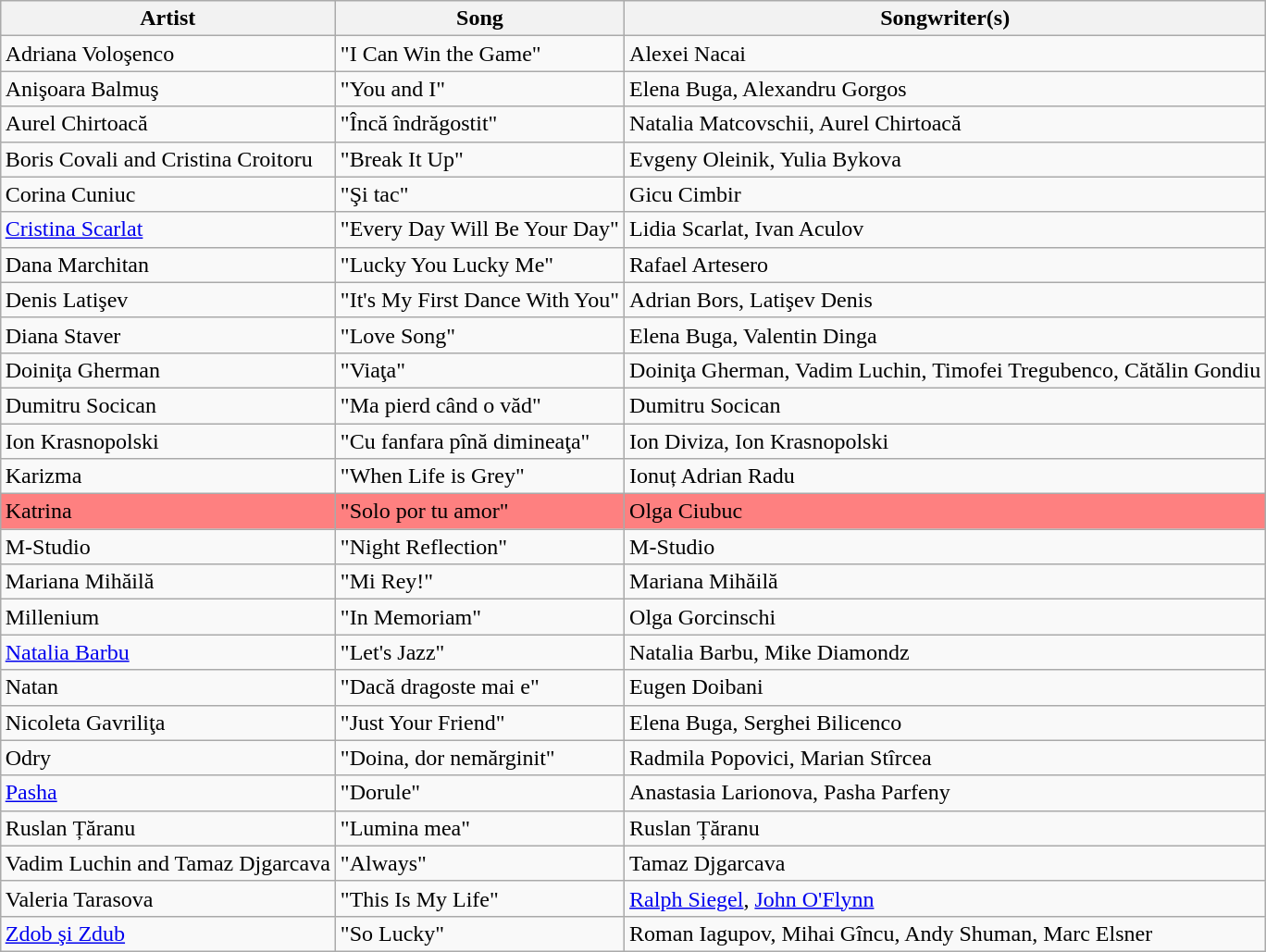<table class="sortable wikitable" style="margin: 1em auto 1em auto; text-align:left">
<tr>
<th>Artist</th>
<th>Song</th>
<th>Songwriter(s)</th>
</tr>
<tr>
<td>Adriana Voloşenco</td>
<td>"I Can Win the Game"</td>
<td>Alexei Nacai</td>
</tr>
<tr>
<td>Anişoara Balmuş</td>
<td>"You and I"</td>
<td>Elena Buga, Alexandru Gorgos</td>
</tr>
<tr>
<td>Aurel Chirtoacă</td>
<td>"Încă îndrăgostit"</td>
<td>Natalia Matcovschii, Aurel Chirtoacă</td>
</tr>
<tr>
<td>Boris Covali and Cristina Croitoru</td>
<td>"Break It Up"</td>
<td>Evgeny Oleinik, Yulia Bykova</td>
</tr>
<tr>
<td>Corina Cuniuc</td>
<td>"Şi tac"</td>
<td>Gicu Cimbir</td>
</tr>
<tr>
<td><a href='#'>Cristina Scarlat</a></td>
<td>"Every Day Will Be Your Day"</td>
<td>Lidia Scarlat, Ivan Aculov</td>
</tr>
<tr>
<td>Dana Marchitan</td>
<td>"Lucky You Lucky Me"</td>
<td>Rafael Artesero</td>
</tr>
<tr>
<td>Denis Latişev</td>
<td>"It's My First Dance With You"</td>
<td>Adrian Bors, Latişev Denis</td>
</tr>
<tr>
<td>Diana Staver</td>
<td>"Love Song"</td>
<td>Elena Buga, Valentin Dinga</td>
</tr>
<tr>
<td>Doiniţa Gherman</td>
<td>"Viaţa"</td>
<td>Doiniţa Gherman, Vadim Luchin, Timofei Tregubenco, Cătălin Gondiu</td>
</tr>
<tr>
<td>Dumitru Socican</td>
<td>"Ma pierd când o văd"</td>
<td>Dumitru Socican</td>
</tr>
<tr>
<td>Ion Krasnopolski</td>
<td>"Cu fanfara pînă dimineaţa"</td>
<td>Ion Diviza, Ion Krasnopolski</td>
</tr>
<tr>
<td>Karizma</td>
<td>"When Life is Grey"</td>
<td>Ionuț Adrian Radu</td>
</tr>
<tr style="background:#fe8080;">
<td>Katrina</td>
<td>"Solo por tu amor"</td>
<td>Olga Ciubuc</td>
</tr>
<tr>
<td>M-Studio</td>
<td>"Night Reflection"</td>
<td>M-Studio</td>
</tr>
<tr>
<td>Mariana Mihăilă</td>
<td>"Mi Rey!"</td>
<td>Mariana Mihăilă</td>
</tr>
<tr>
<td>Millenium</td>
<td>"In Memoriam"</td>
<td>Olga Gorcinschi</td>
</tr>
<tr>
<td><a href='#'>Natalia Barbu</a></td>
<td>"Let's Jazz"</td>
<td>Natalia Barbu, Mike Diamondz</td>
</tr>
<tr>
<td>Natan</td>
<td>"Dacă dragoste mai e"</td>
<td>Eugen Doibani</td>
</tr>
<tr>
<td>Nicoleta Gavriliţa</td>
<td>"Just Your Friend"</td>
<td>Elena Buga, Serghei Bilicenco</td>
</tr>
<tr>
<td>Odry</td>
<td>"Doina, dor nemărginit"</td>
<td>Radmila Popovici, Marian Stîrcea</td>
</tr>
<tr>
<td><a href='#'>Pasha</a></td>
<td>"Dorule"</td>
<td>Anastasia Larionova, Pasha Parfeny</td>
</tr>
<tr>
<td>Ruslan Țăranu</td>
<td>"Lumina mea"</td>
<td>Ruslan Țăranu</td>
</tr>
<tr>
<td>Vadim Luchin and Tamaz Djgarcava</td>
<td>"Always"</td>
<td>Tamaz Djgarcava</td>
</tr>
<tr>
<td>Valeria Tarasova</td>
<td>"This Is My Life"</td>
<td><a href='#'>Ralph Siegel</a>, <a href='#'>John O'Flynn</a></td>
</tr>
<tr>
<td><a href='#'>Zdob şi Zdub</a></td>
<td>"So Lucky"</td>
<td>Roman Iagupov, Mihai Gîncu, Andy Shuman, Marc Elsner</td>
</tr>
</table>
